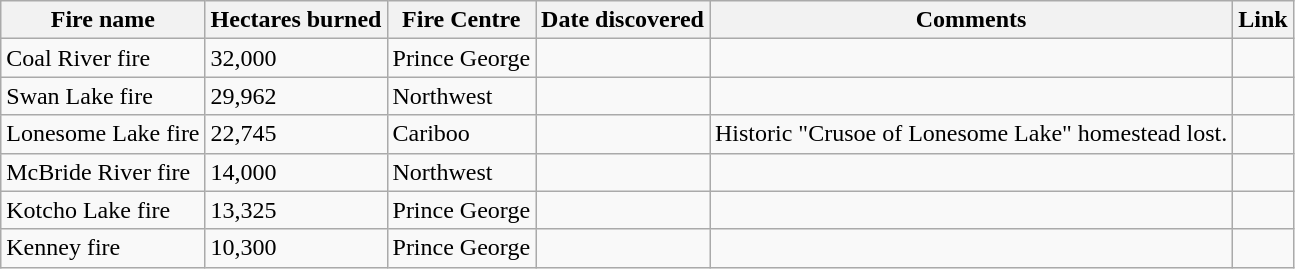<table class="wikitable sortable">
<tr>
<th>Fire name</th>
<th>Hectares burned</th>
<th>Fire Centre</th>
<th>Date discovered</th>
<th>Comments</th>
<th>Link</th>
</tr>
<tr>
<td>Coal River fire</td>
<td>32,000</td>
<td>Prince George</td>
<td></td>
<td></td>
<td></td>
</tr>
<tr>
<td>Swan Lake fire</td>
<td>29,962</td>
<td>Northwest</td>
<td></td>
<td></td>
<td></td>
</tr>
<tr>
<td>Lonesome Lake fire</td>
<td>22,745</td>
<td>Cariboo</td>
<td></td>
<td>Historic "Crusoe of Lonesome Lake" homestead lost.</td>
<td></td>
</tr>
<tr>
<td>McBride River fire</td>
<td>14,000</td>
<td>Northwest</td>
<td></td>
<td></td>
<td></td>
</tr>
<tr>
<td>Kotcho Lake fire</td>
<td>13,325</td>
<td>Prince George</td>
<td></td>
<td></td>
<td></td>
</tr>
<tr>
<td>Kenney fire</td>
<td>10,300</td>
<td>Prince George</td>
<td></td>
<td></td>
<td></td>
</tr>
</table>
